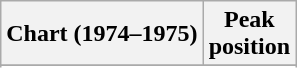<table class="wikitable sortable plainrowheaders" style="text-align:center">
<tr>
<th scope="col">Chart (1974–1975)</th>
<th scope="col">Peak<br> position</th>
</tr>
<tr>
</tr>
<tr>
</tr>
</table>
